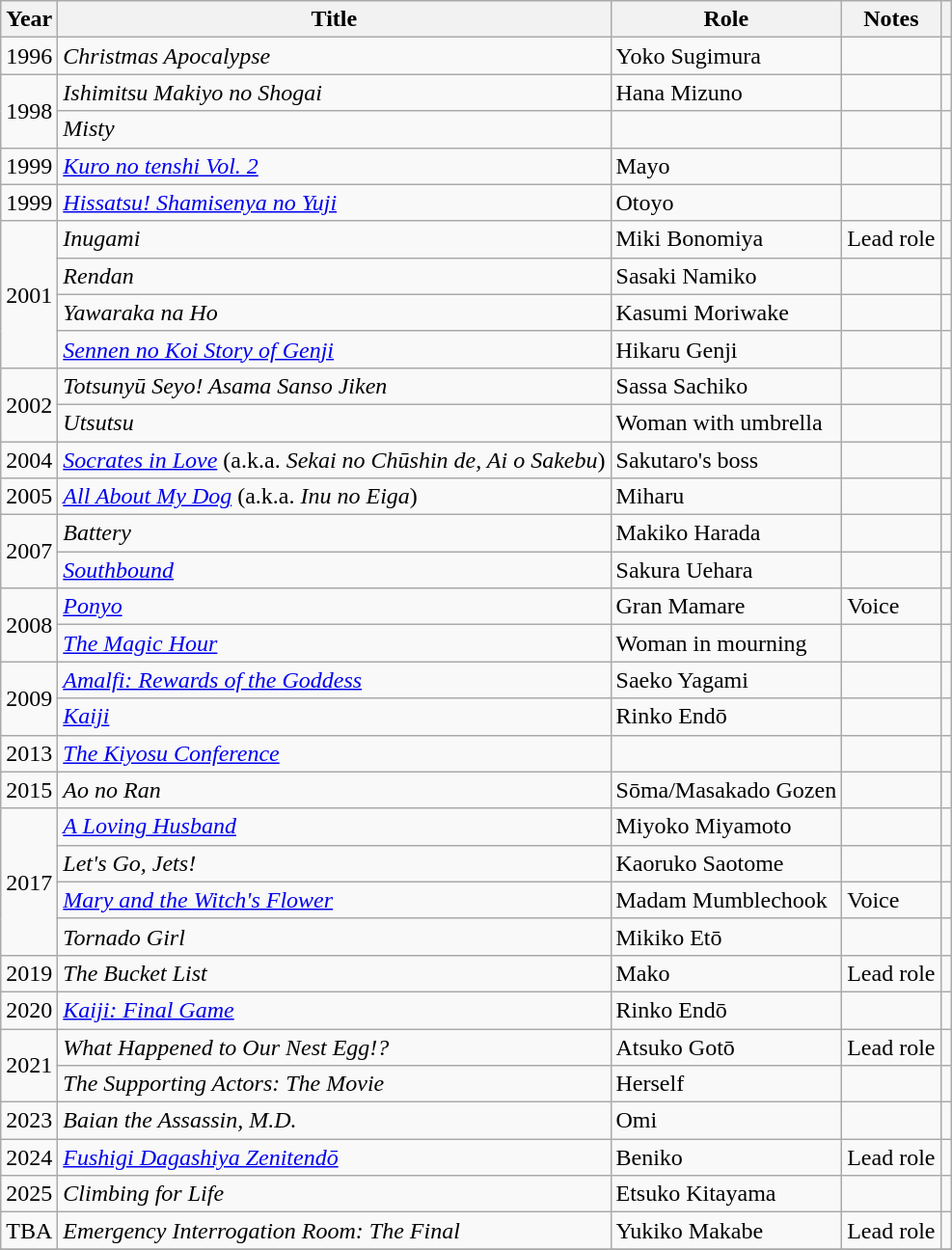<table class="wikitable">
<tr>
<th>Year</th>
<th>Title</th>
<th>Role</th>
<th>Notes</th>
<th></th>
</tr>
<tr>
<td>1996</td>
<td><em>Christmas Apocalypse</em></td>
<td>Yoko Sugimura</td>
<td></td>
<td></td>
</tr>
<tr>
<td rowspan="2">1998</td>
<td><em>Ishimitsu Makiyo no Shogai</em></td>
<td>Hana Mizuno</td>
<td></td>
<td></td>
</tr>
<tr>
<td><em>Misty</em></td>
<td></td>
<td></td>
<td></td>
</tr>
<tr>
<td>1999</td>
<td><em><a href='#'>Kuro no tenshi Vol. 2</a></em></td>
<td>Mayo</td>
<td></td>
<td></td>
</tr>
<tr>
<td>1999</td>
<td><em><a href='#'>Hissatsu! Shamisenya no Yuji</a></em></td>
<td>Otoyo</td>
<td></td>
<td></td>
</tr>
<tr>
<td rowspan="4">2001</td>
<td><em>Inugami</em></td>
<td>Miki Bonomiya</td>
<td>Lead role</td>
<td></td>
</tr>
<tr>
<td><em>Rendan</em></td>
<td>Sasaki Namiko</td>
<td></td>
<td></td>
</tr>
<tr>
<td><em>Yawaraka na Ho</em></td>
<td>Kasumi Moriwake</td>
<td></td>
<td></td>
</tr>
<tr>
<td><em><a href='#'>Sennen no Koi Story of Genji</a></em></td>
<td>Hikaru Genji</td>
<td></td>
<td></td>
</tr>
<tr>
<td rowspan="2">2002</td>
<td><em>Totsunyū Seyo! Asama Sanso Jiken</em></td>
<td>Sassa Sachiko</td>
<td></td>
<td></td>
</tr>
<tr>
<td><em>Utsutsu</em></td>
<td>Woman with umbrella</td>
<td></td>
<td></td>
</tr>
<tr>
<td>2004</td>
<td><em><a href='#'>Socrates in Love</a></em> (a.k.a. <em>Sekai no Chūshin de, Ai o Sakebu</em>)</td>
<td>Sakutaro's boss</td>
<td></td>
<td></td>
</tr>
<tr>
<td>2005</td>
<td><em><a href='#'>All About My Dog</a></em> (a.k.a. <em>Inu no Eiga</em>)</td>
<td>Miharu</td>
<td></td>
<td></td>
</tr>
<tr>
<td rowspan="2">2007</td>
<td><em>Battery</em></td>
<td>Makiko Harada</td>
<td></td>
<td></td>
</tr>
<tr>
<td><em><a href='#'>Southbound</a></em></td>
<td>Sakura Uehara</td>
<td></td>
<td></td>
</tr>
<tr>
<td rowspan="2">2008</td>
<td><em><a href='#'>Ponyo</a></em></td>
<td>Gran Mamare</td>
<td>Voice</td>
<td></td>
</tr>
<tr>
<td><em><a href='#'>The Magic Hour</a></em></td>
<td>Woman in mourning</td>
<td></td>
<td></td>
</tr>
<tr>
<td rowspan="2">2009</td>
<td><em><a href='#'>Amalfi: Rewards of the Goddess</a></em></td>
<td>Saeko Yagami</td>
<td></td>
<td></td>
</tr>
<tr>
<td><em><a href='#'>Kaiji</a></em></td>
<td>Rinko Endō</td>
<td></td>
<td></td>
</tr>
<tr>
<td>2013</td>
<td><em><a href='#'>The Kiyosu Conference</a></em></td>
<td></td>
<td></td>
<td></td>
</tr>
<tr>
<td>2015</td>
<td><em>Ao no Ran</em></td>
<td>Sōma/Masakado Gozen</td>
<td></td>
<td></td>
</tr>
<tr>
<td rowspan="4">2017</td>
<td><em><a href='#'>A Loving Husband</a></em></td>
<td>Miyoko Miyamoto</td>
<td></td>
<td></td>
</tr>
<tr>
<td><em>Let's Go, Jets!</em></td>
<td>Kaoruko Saotome</td>
<td></td>
<td></td>
</tr>
<tr>
<td><em><a href='#'>Mary and the Witch's Flower</a></em></td>
<td>Madam Mumblechook</td>
<td>Voice</td>
<td></td>
</tr>
<tr>
<td><em>Tornado Girl</em></td>
<td>Mikiko Etō</td>
<td></td>
<td></td>
</tr>
<tr>
<td>2019</td>
<td><em>The Bucket List</em></td>
<td>Mako</td>
<td>Lead role</td>
<td></td>
</tr>
<tr>
<td>2020</td>
<td><em><a href='#'>Kaiji: Final Game</a></em></td>
<td>Rinko Endō</td>
<td></td>
<td></td>
</tr>
<tr>
<td rowspan="2">2021</td>
<td><em>What Happened to Our Nest Egg!?</em></td>
<td>Atsuko Gotō</td>
<td>Lead role</td>
<td></td>
</tr>
<tr>
<td><em>The Supporting Actors: The Movie</em></td>
<td>Herself</td>
<td></td>
<td></td>
</tr>
<tr>
<td>2023</td>
<td><em>Baian the Assassin, M.D.</em></td>
<td>Omi</td>
<td></td>
<td></td>
</tr>
<tr>
<td>2024</td>
<td><em><a href='#'>Fushigi Dagashiya Zenitendō</a></em></td>
<td>Beniko</td>
<td>Lead role</td>
<td></td>
</tr>
<tr>
<td>2025</td>
<td><em>Climbing for Life</em></td>
<td>Etsuko Kitayama</td>
<td></td>
<td></td>
</tr>
<tr>
<td>TBA</td>
<td><em>Emergency Interrogation Room: The Final</em></td>
<td>Yukiko Makabe</td>
<td>Lead role</td>
<td></td>
</tr>
<tr>
</tr>
</table>
